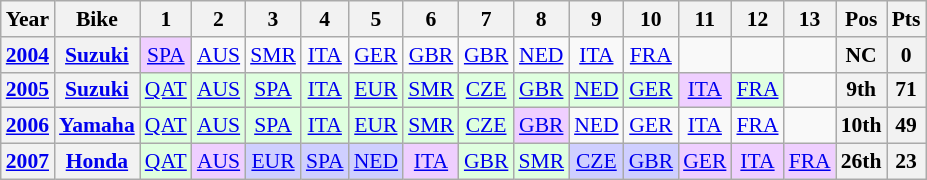<table class="wikitable" style="text-align:center; font-size:90%">
<tr>
<th>Year</th>
<th>Bike</th>
<th>1</th>
<th>2</th>
<th>3</th>
<th>4</th>
<th>5</th>
<th>6</th>
<th>7</th>
<th>8</th>
<th>9</th>
<th>10</th>
<th>11</th>
<th>12</th>
<th>13</th>
<th>Pos</th>
<th>Pts</th>
</tr>
<tr>
<th><a href='#'>2004</a></th>
<th><a href='#'>Suzuki</a></th>
<td style="background:#EFCFFF;"><a href='#'>SPA</a><br></td>
<td><a href='#'>AUS</a></td>
<td><a href='#'>SMR</a></td>
<td><a href='#'>ITA</a></td>
<td><a href='#'>GER</a></td>
<td><a href='#'>GBR</a></td>
<td><a href='#'>GBR</a></td>
<td><a href='#'>NED</a></td>
<td><a href='#'>ITA</a></td>
<td><a href='#'>FRA</a></td>
<td></td>
<td></td>
<td></td>
<th>NC</th>
<th>0</th>
</tr>
<tr>
<th><a href='#'>2005</a></th>
<th><a href='#'>Suzuki</a></th>
<td style="background:#DFFFDF;"><a href='#'>QAT</a><br></td>
<td style="background:#DFFFDF;"><a href='#'>AUS</a><br></td>
<td style="background:#DFFFDF;"><a href='#'>SPA</a><br></td>
<td style="background:#DFFFDF;"><a href='#'>ITA</a><br></td>
<td style="background:#DFFFDF;"><a href='#'>EUR</a><br></td>
<td style="background:#DFFFDF;"><a href='#'>SMR</a><br></td>
<td style="background:#DFFFDF;"><a href='#'>CZE</a><br></td>
<td style="background:#DFFFDF;"><a href='#'>GBR</a><br></td>
<td style="background:#DFFFDF;"><a href='#'>NED</a><br></td>
<td style="background:#DFFFDF;"><a href='#'>GER</a><br></td>
<td style="background:#EFCFFF;"><a href='#'>ITA</a><br></td>
<td style="background:#DFFFDF;"><a href='#'>FRA</a><br></td>
<td></td>
<th>9th</th>
<th>71</th>
</tr>
<tr>
<th><a href='#'>2006</a></th>
<th><a href='#'>Yamaha</a></th>
<td style="background:#DFFFDF;"><a href='#'>QAT</a><br></td>
<td style="background:#DFFFDF;"><a href='#'>AUS</a><br></td>
<td style="background:#DFFFDF;"><a href='#'>SPA</a><br></td>
<td style="background:#DFFFDF;"><a href='#'>ITA</a><br></td>
<td style="background:#DFFFDF;"><a href='#'>EUR</a><br></td>
<td style="background:#DFFFDF;"><a href='#'>SMR</a><br></td>
<td style="background:#DFFFDF;"><a href='#'>CZE</a><br></td>
<td style="background:#EFCFFF;"><a href='#'>GBR</a><br></td>
<td><a href='#'>NED</a></td>
<td><a href='#'>GER</a></td>
<td><a href='#'>ITA</a></td>
<td><a href='#'>FRA</a></td>
<td></td>
<th>10th</th>
<th>49</th>
</tr>
<tr>
<th><a href='#'>2007</a></th>
<th><a href='#'>Honda</a></th>
<td style="background:#DFFFDF;"><a href='#'>QAT</a><br></td>
<td style="background:#EFCFFF;"><a href='#'>AUS</a><br></td>
<td style="background:#CFCFFF;"><a href='#'>EUR</a><br></td>
<td style="background:#CFCFFF;"><a href='#'>SPA</a><br></td>
<td style="background:#CFCFFF;"><a href='#'>NED</a><br></td>
<td style="background:#EFCFFF;"><a href='#'>ITA</a><br></td>
<td style="background:#DFFFDF;"><a href='#'>GBR</a><br></td>
<td style="background:#DFFFDF;"><a href='#'>SMR</a><br></td>
<td style="background:#CFCFFF;"><a href='#'>CZE</a><br></td>
<td style="background:#CFCFFF;"><a href='#'>GBR</a><br></td>
<td style="background:#EFCFFF;"><a href='#'>GER</a><br></td>
<td style="background:#EFCFFF;"><a href='#'>ITA</a><br></td>
<td style="background:#EFCFFF;"><a href='#'>FRA</a><br></td>
<th>26th</th>
<th>23</th>
</tr>
</table>
